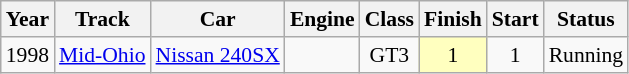<table class="wikitable" style="text-align:center; font-size:90%">
<tr>
<th>Year</th>
<th>Track</th>
<th>Car</th>
<th>Engine</th>
<th>Class</th>
<th>Finish</th>
<th>Start</th>
<th>Status</th>
</tr>
<tr>
<td>1998</td>
<td><a href='#'>Mid-Ohio</a></td>
<td><a href='#'>Nissan 240SX</a></td>
<td></td>
<td>GT3</td>
<td style="background:#FFFFBF;">1</td>
<td>1</td>
<td>Running</td>
</tr>
</table>
